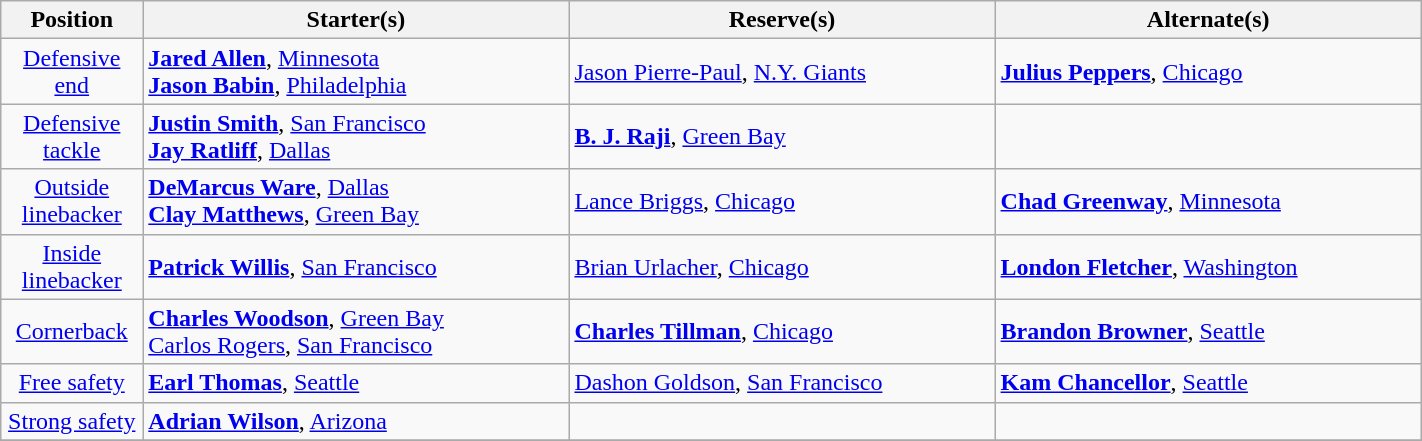<table class="wikitable" width=75%>
<tr>
<th width=10%>Position</th>
<th width=30%>Starter(s)</th>
<th width=30%>Reserve(s)</th>
<th width=30%>Alternate(s)</th>
</tr>
<tr>
<td align=center><a href='#'>Defensive end</a></td>
<td> <strong><a href='#'>Jared Allen</a></strong>, <a href='#'>Minnesota</a><br> <strong><a href='#'>Jason Babin</a></strong>, <a href='#'>Philadelphia</a></td>
<td> <a href='#'>Jason Pierre-Paul</a>, <a href='#'>N.Y. Giants</a><strong></strong></td>
<td> <strong><a href='#'>Julius Peppers</a></strong>, <a href='#'>Chicago</a><strong></strong></td>
</tr>
<tr>
<td align=center><a href='#'>Defensive tackle</a></td>
<td> <strong><a href='#'>Justin Smith</a></strong>, <a href='#'>San Francisco</a><br> <strong><a href='#'>Jay Ratliff</a></strong>, <a href='#'>Dallas</a></td>
<td> <strong><a href='#'>B. J. Raji</a></strong>, <a href='#'>Green Bay</a></td>
<td></td>
</tr>
<tr>
<td align=center><a href='#'>Outside linebacker</a></td>
<td>  <strong><a href='#'>DeMarcus Ware</a></strong>, <a href='#'>Dallas</a><br> <strong><a href='#'>Clay Matthews</a></strong>, <a href='#'>Green Bay</a></td>
<td>  <a href='#'>Lance Briggs</a>, <a href='#'>Chicago</a><strong></strong></td>
<td>  <strong><a href='#'>Chad Greenway</a></strong>, <a href='#'>Minnesota</a><strong></strong></td>
</tr>
<tr>
<td align=center><a href='#'>Inside linebacker</a></td>
<td>  <strong><a href='#'>Patrick Willis</a></strong>, <a href='#'>San Francisco</a></td>
<td>  <a href='#'>Brian Urlacher</a>, <a href='#'>Chicago</a><strong></strong></td>
<td>  <strong><a href='#'>London Fletcher</a></strong>, <a href='#'>Washington</a><strong></strong></td>
</tr>
<tr>
<td align=center><a href='#'>Cornerback</a></td>
<td>  <strong><a href='#'>Charles Woodson</a></strong>, <a href='#'>Green Bay</a><br> <a href='#'>Carlos Rogers</a>, <a href='#'>San Francisco</a><strong></strong></td>
<td>  <strong><a href='#'>Charles Tillman</a></strong>, <a href='#'>Chicago</a></td>
<td> <strong><a href='#'>Brandon Browner</a></strong>, <a href='#'>Seattle</a><strong></strong></td>
</tr>
<tr>
<td align=center><a href='#'>Free safety</a></td>
<td>  <strong><a href='#'>Earl Thomas</a></strong>, <a href='#'>Seattle</a></td>
<td>  <a href='#'>Dashon Goldson</a>, <a href='#'>San Francisco</a><strong></strong></td>
<td> <strong><a href='#'>Kam Chancellor</a></strong>, <a href='#'>Seattle</a><strong></strong></td>
</tr>
<tr>
<td align=center><a href='#'>Strong safety</a></td>
<td>  <strong><a href='#'>Adrian Wilson</a></strong>, <a href='#'>Arizona</a></td>
<td></td>
<td></td>
</tr>
<tr>
</tr>
</table>
